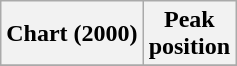<table class="wikitable plainrowheaders">
<tr>
<th>Chart (2000)</th>
<th>Peak<br>position</th>
</tr>
<tr>
</tr>
</table>
